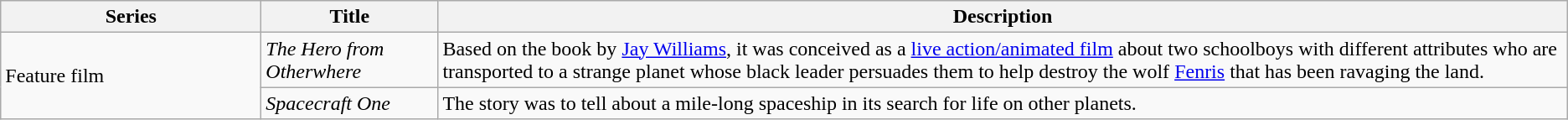<table class="wikitable">
<tr>
<th style="width:150pt;">Series</th>
<th style="width:100pt;">Title</th>
<th>Description</th>
</tr>
<tr>
<td rowspan="2">Feature film</td>
<td><em>The Hero from Otherwhere</em></td>
<td>Based on the book by <a href='#'>Jay Williams</a>, it was conceived as a <a href='#'>live action/animated film</a> about two schoolboys with different attributes who are transported to a strange planet whose black leader persuades them to help destroy the wolf <a href='#'>Fenris</a> that has been ravaging the land.</td>
</tr>
<tr>
<td><em>Spacecraft One</em></td>
<td>The story was to tell about a mile-long spaceship in its search for life on other planets.</td>
</tr>
</table>
